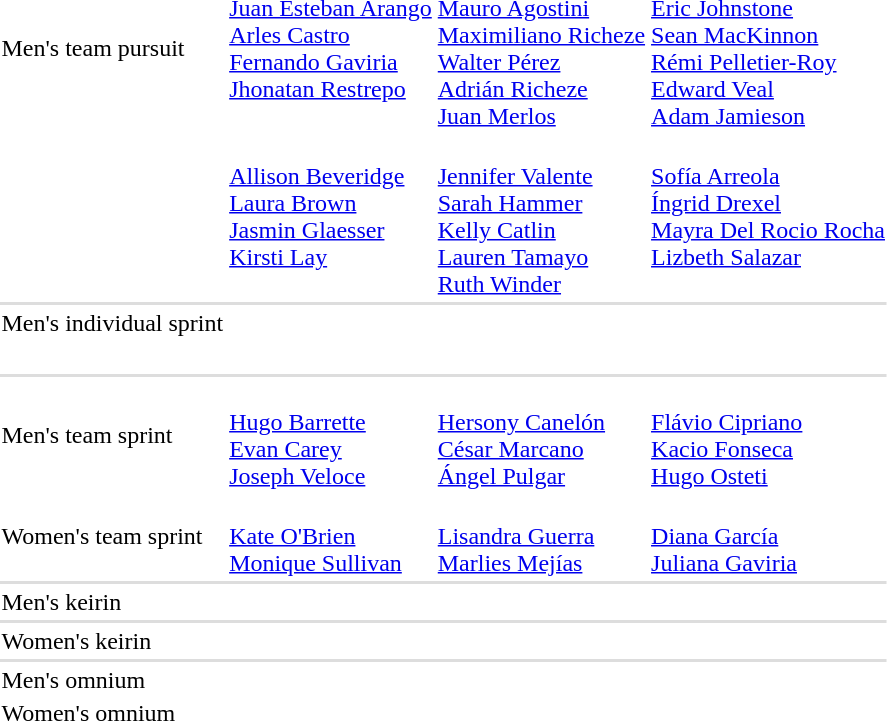<table>
<tr>
<td>Men's team pursuit<br></td>
<td><br><a href='#'>Juan Esteban Arango</a><br><a href='#'>Arles Castro</a><br><a href='#'>Fernando Gaviria</a><br><a href='#'>Jhonatan Restrepo</a> <br><br></td>
<td><br><a href='#'>Mauro Agostini</a><br><a href='#'>Maximiliano Richeze</a><br><a href='#'>Walter Pérez</a><br><a href='#'>Adrián Richeze</a><br><a href='#'>Juan Merlos</a></td>
<td><br><a href='#'>Eric Johnstone</a><br><a href='#'>Sean MacKinnon</a><br><a href='#'>Rémi Pelletier-Roy</a><br><a href='#'>Edward Veal</a><br><a href='#'>Adam Jamieson</a></td>
</tr>
<tr>
<td><br></td>
<td><br><a href='#'>Allison Beveridge</a><br><a href='#'>Laura Brown</a><br><a href='#'>Jasmin Glaesser</a><br><a href='#'>Kirsti Lay</a><br><br></td>
<td><br><a href='#'>Jennifer Valente</a><br><a href='#'>Sarah Hammer</a><br><a href='#'>Kelly Catlin</a><br><a href='#'>Lauren Tamayo</a><br><a href='#'>Ruth Winder</a></td>
<td><br><a href='#'>Sofía Arreola</a><br><a href='#'>Íngrid Drexel</a><br><a href='#'>Mayra Del Rocio Rocha</a><br><a href='#'>Lizbeth Salazar</a><br><br></td>
</tr>
<tr bgcolor=#DDDDDD>
<td colspan=7></td>
</tr>
<tr>
<td>Men's individual sprint<br></td>
<td></td>
<td></td>
<td></td>
</tr>
<tr>
<td><br></td>
<td></td>
<td></td>
<td></td>
</tr>
<tr bgcolor=#DDDDDD>
<td colspan=7></td>
</tr>
<tr>
<td>Men's team sprint<br></td>
<td><br><a href='#'>Hugo Barrette</a><br><a href='#'>Evan Carey</a><br><a href='#'>Joseph Veloce</a></td>
<td><br><a href='#'>Hersony Canelón</a><br><a href='#'>César Marcano</a><br><a href='#'>Ángel Pulgar</a></td>
<td><br><a href='#'>Flávio Cipriano</a><br><a href='#'>Kacio Fonseca</a><br><a href='#'>Hugo Osteti</a></td>
</tr>
<tr>
<td>Women's team sprint<br></td>
<td><br><a href='#'>Kate O'Brien</a><br><a href='#'>Monique Sullivan</a></td>
<td><br><a href='#'>Lisandra Guerra</a><br><a href='#'>Marlies Mejías</a></td>
<td><br><a href='#'>Diana García</a><br><a href='#'>Juliana Gaviria</a></td>
</tr>
<tr bgcolor=#DDDDDD>
<td colspan=7></td>
</tr>
<tr>
<td>Men's keirin<br></td>
<td></td>
<td></td>
<td></td>
</tr>
<tr bgcolor=#DDDDDD>
<td colspan=7></td>
</tr>
<tr>
<td>Women's keirin<br></td>
<td></td>
<td></td>
<td></td>
</tr>
<tr bgcolor=#DDDDDD>
<td colspan=7></td>
</tr>
<tr>
<td>Men's omnium<br></td>
<td></td>
<td></td>
<td></td>
</tr>
<tr>
<td>Women's omnium<br></td>
<td></td>
<td></td>
<td></td>
</tr>
</table>
